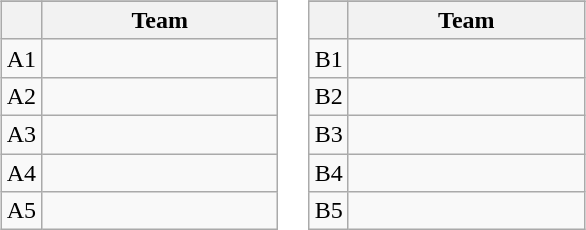<table>
<tr valign=top>
<td width=50%><br><table class="wikitable">
<tr>
</tr>
<tr>
<th></th>
<th width=150>Team</th>
</tr>
<tr>
<td align=center>A1</td>
<td></td>
</tr>
<tr>
<td align=center>A2</td>
<td></td>
</tr>
<tr>
<td align=center>A3</td>
<td></td>
</tr>
<tr>
<td align=center>A4</td>
<td></td>
</tr>
<tr>
<td align=center>A5</td>
<td></td>
</tr>
</table>
</td>
<td width=50%><br><table class="wikitable">
<tr>
</tr>
<tr>
<th></th>
<th width=150>Team</th>
</tr>
<tr>
<td align=center>B1</td>
<td></td>
</tr>
<tr>
<td align=center>B2</td>
<td></td>
</tr>
<tr>
<td align=center>B3</td>
<td></td>
</tr>
<tr>
<td align=center>B4</td>
<td></td>
</tr>
<tr>
<td align=center>B5</td>
<td></td>
</tr>
</table>
</td>
</tr>
</table>
